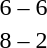<table style="text-align:center">
<tr>
<th width=200></th>
<th width=100></th>
<th width=200></th>
</tr>
<tr>
<td align=right><strong></strong></td>
<td>6 – 6</td>
<td align=left><strong></strong></td>
</tr>
<tr>
<td align=right><strong></strong></td>
<td>8 – 2</td>
<td align=left></td>
</tr>
</table>
